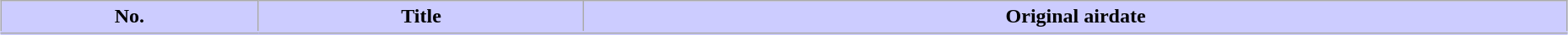<table class="wikitable" style="width:98%; margin:auto; background:#FFF;">
<tr style="border-bottom: 3px solid #CCF">
<th style="background: #CCF">No.</th>
<th style="background: #CCF">Title</th>
<th style="background: #CCF">Original airdate</th>
</tr>
<tr>
</tr>
</table>
